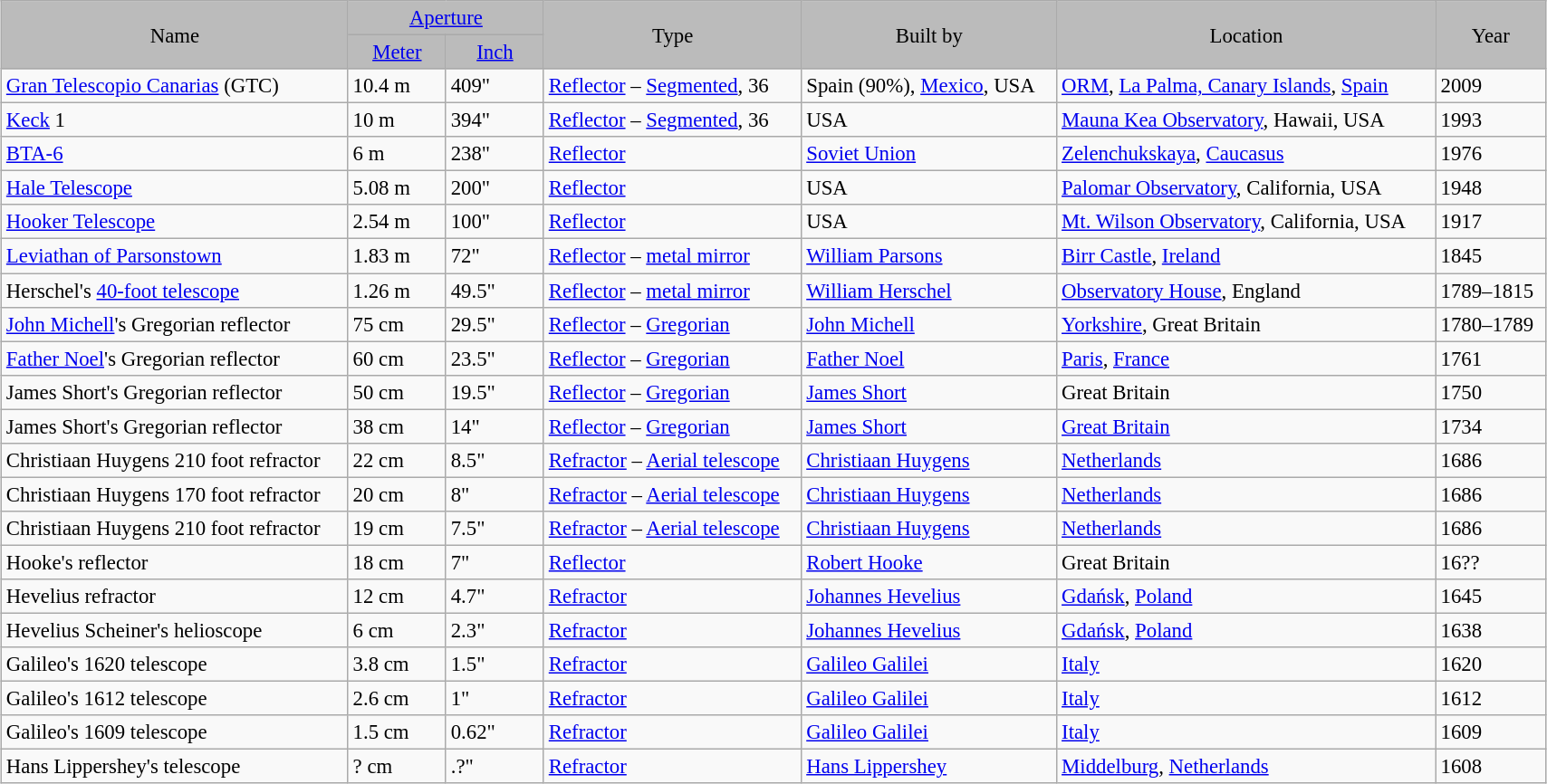<table class="wikitable sortable" style="margin: 1em auto 1em auto; width:90%; font-size:95%">
<tr style="text-align:center; background:#BBB;">
<td rowspan="2">Name</td>
<td colspan="2"><a href='#'>Aperture</a></td>
<td rowspan="2">Type</td>
<td rowspan="2">Built by</td>
<td rowspan="2">Location</td>
<td rowspan="2">Year</td>
</tr>
<tr style="text-align:center; background:#BBB;">
<td width=65><a href='#'>Meter</a></td>
<td width=65><a href='#'>Inch</a></td>
</tr>
<tr>
<td><a href='#'>Gran Telescopio Canarias</a> (GTC)</td>
<td>10.4 m</td>
<td>409"</td>
<td><a href='#'>Reflector</a> – <a href='#'>Segmented</a>, 36</td>
<td>Spain (90%), <a href='#'>Mexico</a>, USA</td>
<td><a href='#'>ORM</a>, <a href='#'>La Palma, Canary Islands</a>, <a href='#'>Spain</a></td>
<td>2009</td>
</tr>
<tr>
<td><a href='#'>Keck</a> 1</td>
<td>10 m</td>
<td>394"</td>
<td><a href='#'>Reflector</a> – <a href='#'>Segmented</a>, 36</td>
<td>USA</td>
<td><a href='#'>Mauna Kea Observatory</a>, Hawaii, USA</td>
<td>1993</td>
</tr>
<tr>
<td><a href='#'>BTA-6</a></td>
<td>6 m</td>
<td>238"</td>
<td><a href='#'>Reflector</a></td>
<td><a href='#'>Soviet Union</a></td>
<td><a href='#'>Zelenchukskaya</a>, <a href='#'>Caucasus</a></td>
<td>1976</td>
</tr>
<tr>
<td><a href='#'>Hale Telescope</a></td>
<td>5.08 m</td>
<td>200"</td>
<td><a href='#'>Reflector</a></td>
<td>USA</td>
<td><a href='#'>Palomar Observatory</a>, California, USA</td>
<td>1948</td>
</tr>
<tr>
<td><a href='#'>Hooker Telescope</a></td>
<td>2.54 m</td>
<td>100"</td>
<td><a href='#'>Reflector</a></td>
<td>USA</td>
<td><a href='#'>Mt. Wilson Observatory</a>, California, USA</td>
<td>1917</td>
</tr>
<tr>
<td><a href='#'>Leviathan of Parsonstown</a></td>
<td>1.83 m</td>
<td>72"</td>
<td><a href='#'>Reflector</a> – <a href='#'>metal mirror</a></td>
<td><a href='#'>William Parsons</a></td>
<td><a href='#'>Birr Castle</a>, <a href='#'>Ireland</a></td>
<td>1845</td>
</tr>
<tr>
<td>Herschel's <a href='#'>40-foot telescope</a></td>
<td>1.26 m</td>
<td>49.5"</td>
<td><a href='#'>Reflector</a> – <a href='#'>metal mirror</a></td>
<td><a href='#'>William Herschel</a></td>
<td><a href='#'>Observatory House</a>, England</td>
<td>1789–1815</td>
</tr>
<tr>
<td><a href='#'>John Michell</a>'s Gregorian reflector</td>
<td>75 cm</td>
<td>29.5"</td>
<td><a href='#'>Reflector</a> – <a href='#'>Gregorian</a></td>
<td><a href='#'>John Michell</a></td>
<td><a href='#'>Yorkshire</a>, Great Britain</td>
<td>1780–1789</td>
</tr>
<tr>
<td><a href='#'>Father Noel</a>'s Gregorian reflector</td>
<td>60 cm</td>
<td>23.5"</td>
<td><a href='#'>Reflector</a> – <a href='#'>Gregorian</a></td>
<td><a href='#'>Father Noel</a></td>
<td><a href='#'>Paris</a>, <a href='#'>France</a></td>
<td>1761</td>
</tr>
<tr>
<td>James Short's Gregorian reflector</td>
<td>50 cm</td>
<td>19.5"</td>
<td><a href='#'>Reflector</a> – <a href='#'>Gregorian</a></td>
<td><a href='#'>James Short</a></td>
<td>Great Britain</td>
<td>1750</td>
</tr>
<tr>
<td>James Short's Gregorian reflector</td>
<td>38 cm</td>
<td>14"</td>
<td><a href='#'>Reflector</a> – <a href='#'>Gregorian</a></td>
<td><a href='#'>James Short</a></td>
<td><a href='#'>Great Britain</a></td>
<td>1734</td>
</tr>
<tr>
<td>Christiaan Huygens 210 foot refractor</td>
<td>22 cm</td>
<td>8.5"</td>
<td><a href='#'>Refractor</a> – <a href='#'>Aerial telescope</a></td>
<td><a href='#'>Christiaan Huygens</a></td>
<td><a href='#'>Netherlands</a></td>
<td>1686</td>
</tr>
<tr>
<td>Christiaan Huygens 170 foot refractor</td>
<td>20 cm</td>
<td>8"</td>
<td><a href='#'>Refractor</a> – <a href='#'>Aerial telescope</a></td>
<td><a href='#'>Christiaan Huygens</a></td>
<td><a href='#'>Netherlands</a></td>
<td>1686</td>
</tr>
<tr>
<td>Christiaan Huygens 210 foot refractor</td>
<td>19 cm</td>
<td>7.5"</td>
<td><a href='#'>Refractor</a> – <a href='#'>Aerial telescope</a></td>
<td><a href='#'>Christiaan Huygens</a></td>
<td><a href='#'>Netherlands</a></td>
<td>1686</td>
</tr>
<tr>
<td>Hooke's reflector </td>
<td>18 cm</td>
<td>7"</td>
<td><a href='#'>Reflector</a></td>
<td><a href='#'>Robert Hooke</a></td>
<td>Great Britain</td>
<td>16??</td>
</tr>
<tr>
<td>Hevelius refractor</td>
<td>12 cm</td>
<td>4.7"</td>
<td><a href='#'>Refractor</a></td>
<td><a href='#'>Johannes Hevelius</a></td>
<td><a href='#'>Gdańsk</a>, <a href='#'>Poland</a></td>
<td>1645</td>
</tr>
<tr>
<td>Hevelius Scheiner's helioscope</td>
<td>6 cm</td>
<td>2.3"</td>
<td><a href='#'>Refractor</a></td>
<td><a href='#'>Johannes Hevelius</a></td>
<td><a href='#'>Gdańsk</a>, <a href='#'>Poland</a></td>
<td>1638</td>
</tr>
<tr>
<td>Galileo's 1620 telescope</td>
<td>3.8 cm</td>
<td>1.5"</td>
<td><a href='#'>Refractor</a></td>
<td><a href='#'>Galileo Galilei</a></td>
<td><a href='#'>Italy</a></td>
<td>1620</td>
</tr>
<tr>
<td>Galileo's 1612 telescope</td>
<td>2.6 cm</td>
<td>1"</td>
<td><a href='#'>Refractor</a></td>
<td><a href='#'>Galileo Galilei</a></td>
<td><a href='#'>Italy</a></td>
<td>1612</td>
</tr>
<tr>
<td>Galileo's 1609 telescope</td>
<td>1.5 cm</td>
<td>0.62"</td>
<td><a href='#'>Refractor</a></td>
<td><a href='#'>Galileo Galilei</a></td>
<td><a href='#'>Italy</a></td>
<td>1609</td>
</tr>
<tr>
<td>Hans Lippershey's telescope</td>
<td>? cm</td>
<td>.?"</td>
<td><a href='#'>Refractor</a></td>
<td><a href='#'>Hans Lippershey</a></td>
<td><a href='#'>Middelburg</a>, <a href='#'>Netherlands</a></td>
<td>1608</td>
</tr>
</table>
